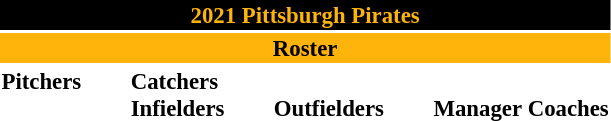<table class="toccolours" style="font-size: 95%;">
<tr>
<th colspan="10" style="background:#000000; color:#FFB40B; text-align:center;"><strong>2021 Pittsburgh Pirates</strong></th>
</tr>
<tr>
<td colspan="10" style="background:#FFB40B; color:#000000; text-align:center;"><strong>Roster</strong></td>
</tr>
<tr>
<td valign="top"><strong>Pitchers</strong><br>

































</td>
<td style="width:25px;"></td>
<td valign="top"><strong>Catchers</strong><br>


<strong>Infielders</strong>















</td>
<td style="width:25px;"></td>
<td valign="top"><br><strong>Outfielders</strong>









</td>
<td style="width:25px;"></td>
<td valign="top"><br><strong>Manager</strong>

<strong>Coaches</strong>
 
 
 
 
  
 
 
 
  
 
 </td>
</tr>
</table>
